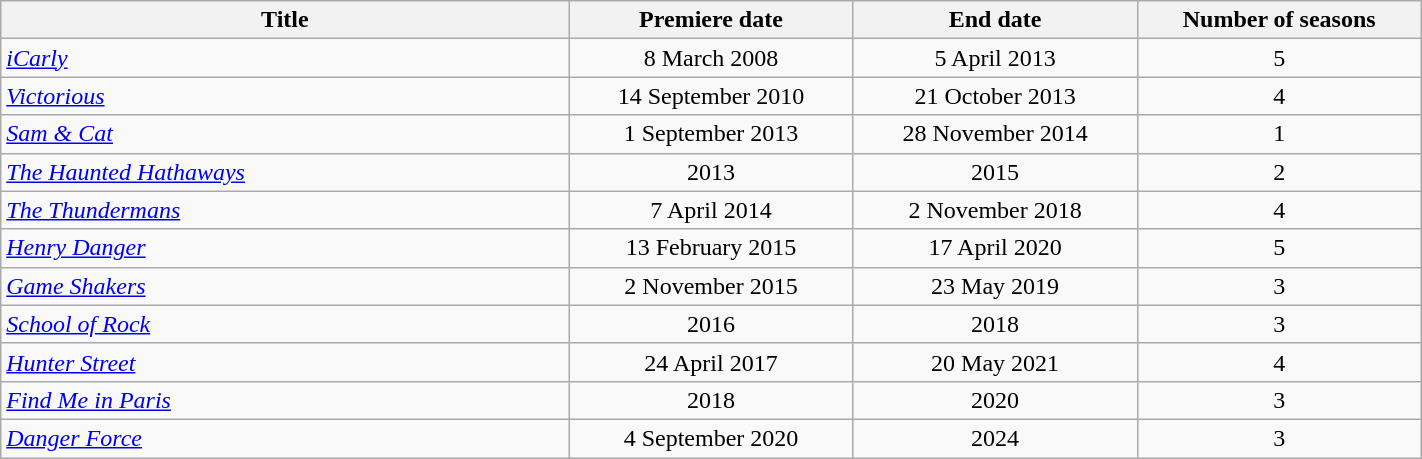<table class="wikitable plainrowheaders sortable" style="width:75%;text-align: center;">
<tr>
<th scope="col" style="width:20%;">Title</th>
<th scope="col" style="width:10%;">Premiere date</th>
<th scope="col" style="width:10%;">End date</th>
<th scope="col" style="width:10%;">Number of seasons</th>
</tr>
<tr>
<td scope="row" style="text-align:left;"><em><a href='#'>iCarly</a></em></td>
<td>8 March 2008</td>
<td>5 April 2013</td>
<td>5</td>
</tr>
<tr>
<td scope="row" style="text-align:left;"><em><a href='#'>Victorious</a></em></td>
<td>14 September 2010</td>
<td>21 October 2013</td>
<td>4</td>
</tr>
<tr>
<td scope="row" style="text-align:left;"><em><a href='#'>Sam & Cat</a></em></td>
<td>1 September 2013</td>
<td>28 November 2014</td>
<td>1</td>
</tr>
<tr>
<td scope="row" style="text-align:left;"><em><a href='#'>The Haunted Hathaways</a></em></td>
<td>2013</td>
<td>2015</td>
<td>2</td>
</tr>
<tr>
<td scope="row" style="text-align:left;"><em><a href='#'>The Thundermans</a></em></td>
<td>7 April 2014</td>
<td>2 November 2018</td>
<td>4</td>
</tr>
<tr>
<td scope="row" style="text-align:left;"><em><a href='#'>Henry Danger</a></em></td>
<td>13 February 2015</td>
<td>17 April 2020</td>
<td>5</td>
</tr>
<tr>
<td scope="row" style="text-align:left;"><em><a href='#'>Game Shakers</a></em></td>
<td>2 November 2015</td>
<td>23 May 2019</td>
<td>3</td>
</tr>
<tr>
<td scope="row" style="text-align:left;"><em><a href='#'>School of Rock</a></em></td>
<td>2016</td>
<td>2018</td>
<td>3</td>
</tr>
<tr>
<td scope="row" style="text-align:left;"><em><a href='#'>Hunter Street</a></em></td>
<td>24 April 2017</td>
<td>20 May 2021</td>
<td>4</td>
</tr>
<tr>
<td scope="row" style="text-align:left;"><em><a href='#'>Find Me in Paris</a></em></td>
<td>2018</td>
<td>2020</td>
<td>3</td>
</tr>
<tr>
<td scope="row" style="text-align:left;"><em><a href='#'>Danger Force</a></em></td>
<td>4 September 2020</td>
<td>2024</td>
<td>3</td>
</tr>
</table>
